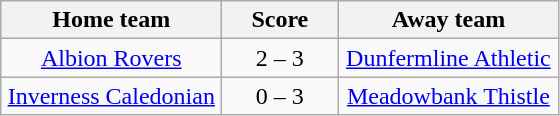<table class="wikitable" style="text-align: center">
<tr>
<th width=140>Home team</th>
<th width=70>Score</th>
<th width=140>Away team</th>
</tr>
<tr>
<td><a href='#'>Albion Rovers</a></td>
<td>2 – 3</td>
<td><a href='#'>Dunfermline Athletic</a></td>
</tr>
<tr>
<td><a href='#'>Inverness Caledonian</a></td>
<td>0 – 3</td>
<td><a href='#'>Meadowbank Thistle</a></td>
</tr>
</table>
